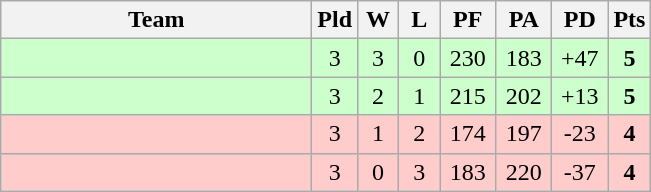<table class="wikitable" style="text-align:center;">
<tr>
<th width=200>Team</th>
<th width=20>Pld</th>
<th width=20>W</th>
<th width=20>L</th>
<th width=30>PF</th>
<th width=30>PA</th>
<th width=30>PD</th>
<th width=20>Pts</th>
</tr>
<tr bgcolor="#ccffcc">
<td align=left></td>
<td>3</td>
<td>3</td>
<td>0</td>
<td>230</td>
<td>183</td>
<td>+47</td>
<td><strong>5</strong></td>
</tr>
<tr bgcolor="#ccffcc">
<td align=left></td>
<td>3</td>
<td>2</td>
<td>1</td>
<td>215</td>
<td>202</td>
<td>+13</td>
<td><strong>5</strong></td>
</tr>
<tr bgcolor=#ffcccc>
<td align=left></td>
<td>3</td>
<td>1</td>
<td>2</td>
<td>174</td>
<td>197</td>
<td>-23</td>
<td><strong>4</strong></td>
</tr>
<tr bgcolor=#ffcccc>
<td align=left></td>
<td>3</td>
<td>0</td>
<td>3</td>
<td>183</td>
<td>220</td>
<td>-37</td>
<td><strong>4</strong></td>
</tr>
</table>
